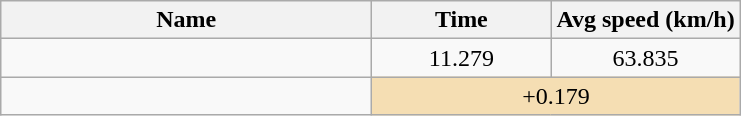<table class="wikitable" style="text-align:center;">
<tr>
<th style="width:15em">Name</th>
<th style="width:7em">Time</th>
<th>Avg speed (km/h)</th>
</tr>
<tr>
<td align=left></td>
<td>11.279</td>
<td>63.835</td>
</tr>
<tr>
<td align=left></td>
<td bgcolor=wheat colspan=2>+0.179</td>
</tr>
</table>
